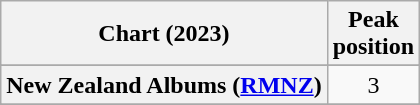<table class="wikitable sortable plainrowheaders" style="text-align:center">
<tr>
<th scope="col">Chart (2023)</th>
<th scope="col">Peak<br>position</th>
</tr>
<tr>
</tr>
<tr>
</tr>
<tr>
<th scope="row">New Zealand Albums (<a href='#'>RMNZ</a>)</th>
<td>3</td>
</tr>
<tr>
</tr>
<tr>
</tr>
</table>
